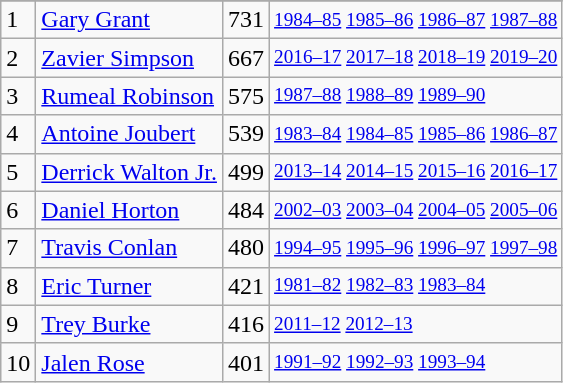<table class="wikitable">
<tr>
</tr>
<tr>
<td>1</td>
<td><a href='#'>Gary Grant</a></td>
<td>731</td>
<td style="font-size:80%;"><a href='#'>1984–85</a> <a href='#'>1985–86</a> <a href='#'>1986–87</a> <a href='#'>1987–88</a></td>
</tr>
<tr>
<td>2</td>
<td><a href='#'>Zavier Simpson</a></td>
<td>667</td>
<td style="font-size:80%;"><a href='#'>2016–17</a> <a href='#'>2017–18</a> <a href='#'>2018–19</a> <a href='#'>2019–20</a></td>
</tr>
<tr>
<td>3</td>
<td><a href='#'>Rumeal Robinson</a></td>
<td>575</td>
<td style="font-size:80%;"><a href='#'>1987–88</a> <a href='#'>1988–89</a> <a href='#'>1989–90</a></td>
</tr>
<tr>
<td>4</td>
<td><a href='#'>Antoine Joubert</a></td>
<td>539</td>
<td style="font-size:80%;"><a href='#'>1983–84</a> <a href='#'>1984–85</a> <a href='#'>1985–86</a> <a href='#'>1986–87</a></td>
</tr>
<tr>
<td>5</td>
<td><a href='#'>Derrick Walton Jr.</a></td>
<td>499</td>
<td style="font-size:80%;"><a href='#'>2013–14</a> <a href='#'>2014–15</a> <a href='#'>2015–16</a> <a href='#'>2016–17</a></td>
</tr>
<tr>
<td>6</td>
<td><a href='#'>Daniel Horton</a></td>
<td>484</td>
<td style="font-size:80%;"><a href='#'>2002–03</a> <a href='#'>2003–04</a> <a href='#'>2004–05</a> <a href='#'>2005–06</a></td>
</tr>
<tr>
<td>7</td>
<td><a href='#'>Travis Conlan</a></td>
<td>480</td>
<td style="font-size:80%;"><a href='#'>1994–95</a> <a href='#'>1995–96</a> <a href='#'>1996–97</a> <a href='#'>1997–98</a></td>
</tr>
<tr>
<td>8</td>
<td><a href='#'>Eric Turner</a></td>
<td>421</td>
<td style="font-size:80%;"><a href='#'>1981–82</a> <a href='#'>1982–83</a> <a href='#'>1983–84</a></td>
</tr>
<tr>
<td>9</td>
<td><a href='#'>Trey Burke</a></td>
<td>416</td>
<td style="font-size:80%;"><a href='#'>2011–12</a> <a href='#'>2012–13</a></td>
</tr>
<tr>
<td>10</td>
<td><a href='#'>Jalen Rose</a></td>
<td>401</td>
<td style="font-size:80%;"><a href='#'>1991–92</a> <a href='#'>1992–93</a> <a href='#'>1993–94</a></td>
</tr>
</table>
